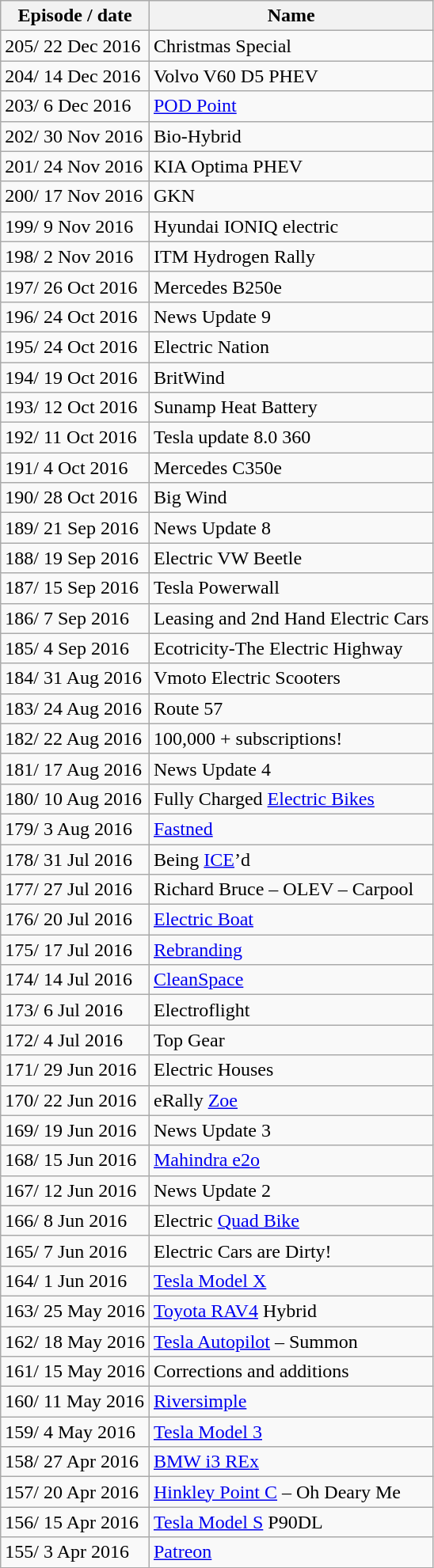<table class="wikitable">
<tr>
<th>Episode / date</th>
<th>Name</th>
</tr>
<tr>
<td>205/ 22 Dec 2016</td>
<td>Christmas Special</td>
</tr>
<tr>
<td>204/ 14 Dec 2016</td>
<td>Volvo V60 D5 PHEV</td>
</tr>
<tr>
<td>203/ 6 Dec 2016</td>
<td><a href='#'>POD Point</a></td>
</tr>
<tr>
<td>202/ 30 Nov 2016</td>
<td>Bio-Hybrid</td>
</tr>
<tr>
<td>201/ 24 Nov 2016</td>
<td>KIA Optima PHEV</td>
</tr>
<tr>
<td>200/ 17 Nov 2016</td>
<td>GKN</td>
</tr>
<tr>
<td>199/ 9 Nov 2016</td>
<td>Hyundai IONIQ electric</td>
</tr>
<tr>
<td>198/ 2 Nov 2016</td>
<td>ITM Hydrogen Rally</td>
</tr>
<tr>
<td>197/ 26 Oct 2016</td>
<td>Mercedes B250e</td>
</tr>
<tr>
<td>196/ 24 Oct 2016</td>
<td>News Update 9</td>
</tr>
<tr>
<td>195/ 24 Oct 2016</td>
<td>Electric Nation</td>
</tr>
<tr>
<td>194/ 19 Oct 2016</td>
<td>BritWind</td>
</tr>
<tr>
<td>193/ 12 Oct 2016</td>
<td>Sunamp Heat Battery</td>
</tr>
<tr>
<td>192/ 11 Oct 2016</td>
<td>Tesla update 8.0 360</td>
</tr>
<tr>
<td>191/ 4 Oct 2016</td>
<td>Mercedes C350e</td>
</tr>
<tr>
<td>190/ 28 Oct 2016</td>
<td>Big Wind</td>
</tr>
<tr>
<td>189/ 21 Sep 2016</td>
<td>News Update 8</td>
</tr>
<tr>
<td>188/ 19 Sep 2016</td>
<td>Electric VW Beetle</td>
</tr>
<tr>
<td>187/ 15 Sep 2016</td>
<td>Tesla Powerwall</td>
</tr>
<tr>
<td>186/ 7 Sep 2016</td>
<td>Leasing and 2nd Hand Electric Cars</td>
</tr>
<tr>
<td>185/ 4 Sep 2016</td>
<td>Ecotricity-The Electric Highway</td>
</tr>
<tr>
<td>184/ 31 Aug 2016</td>
<td>Vmoto Electric Scooters</td>
</tr>
<tr>
<td>183/ 24 Aug 2016</td>
<td>Route 57</td>
</tr>
<tr>
<td>182/ 22 Aug 2016</td>
<td>100,000 + subscriptions!</td>
</tr>
<tr>
<td>181/ 17 Aug 2016</td>
<td>News Update 4</td>
</tr>
<tr>
<td>180/ 10 Aug 2016</td>
<td>Fully Charged <a href='#'>Electric Bikes</a></td>
</tr>
<tr>
<td>179/ 3 Aug 2016</td>
<td><a href='#'>Fastned</a></td>
</tr>
<tr>
<td>178/ 31 Jul 2016</td>
<td>Being <a href='#'>ICE</a>’d</td>
</tr>
<tr>
<td>177/ 27 Jul 2016</td>
<td>Richard Bruce – OLEV – Carpool</td>
</tr>
<tr>
<td>176/ 20 Jul 2016</td>
<td><a href='#'>Electric Boat</a></td>
</tr>
<tr>
<td>175/ 17 Jul 2016</td>
<td><a href='#'>Rebranding</a></td>
</tr>
<tr>
<td>174/ 14 Jul 2016</td>
<td><a href='#'>CleanSpace</a></td>
</tr>
<tr>
<td>173/ 6 Jul 2016</td>
<td>Electroflight</td>
</tr>
<tr>
<td>172/ 4 Jul 2016</td>
<td>Top Gear</td>
</tr>
<tr>
<td>171/ 29 Jun 2016</td>
<td>Electric Houses</td>
</tr>
<tr>
<td>170/ 22 Jun 2016</td>
<td>eRally <a href='#'>Zoe</a></td>
</tr>
<tr>
<td>169/ 19 Jun 2016</td>
<td>News Update 3</td>
</tr>
<tr>
<td>168/ 15 Jun 2016</td>
<td><a href='#'>Mahindra e2o</a></td>
</tr>
<tr>
<td>167/ 12 Jun 2016</td>
<td>News Update 2</td>
</tr>
<tr>
<td>166/ 8 Jun 2016</td>
<td>Electric <a href='#'>Quad Bike</a></td>
</tr>
<tr>
<td>165/ 7 Jun 2016</td>
<td>Electric Cars are Dirty!</td>
</tr>
<tr>
<td>164/ 1 Jun 2016</td>
<td><a href='#'>Tesla Model X</a></td>
</tr>
<tr>
<td>163/ 25 May 2016</td>
<td><a href='#'>Toyota RAV4</a> Hybrid</td>
</tr>
<tr>
<td>162/ 18 May 2016</td>
<td><a href='#'>Tesla Autopilot</a> – Summon</td>
</tr>
<tr>
<td>161/ 15 May 2016</td>
<td>Corrections and additions</td>
</tr>
<tr>
<td>160/ 11 May 2016</td>
<td><a href='#'>Riversimple</a></td>
</tr>
<tr>
<td>159/ 4 May 2016</td>
<td><a href='#'>Tesla Model 3</a></td>
</tr>
<tr>
<td>158/ 27 Apr 2016</td>
<td><a href='#'>BMW i3 REx</a></td>
</tr>
<tr>
<td>157/ 20 Apr 2016</td>
<td><a href='#'>Hinkley Point C</a> – Oh Deary Me</td>
</tr>
<tr>
<td>156/ 15 Apr 2016</td>
<td><a href='#'>Tesla Model S</a> P90DL</td>
</tr>
<tr>
<td>155/ 3 Apr 2016</td>
<td><a href='#'>Patreon</a></td>
</tr>
</table>
